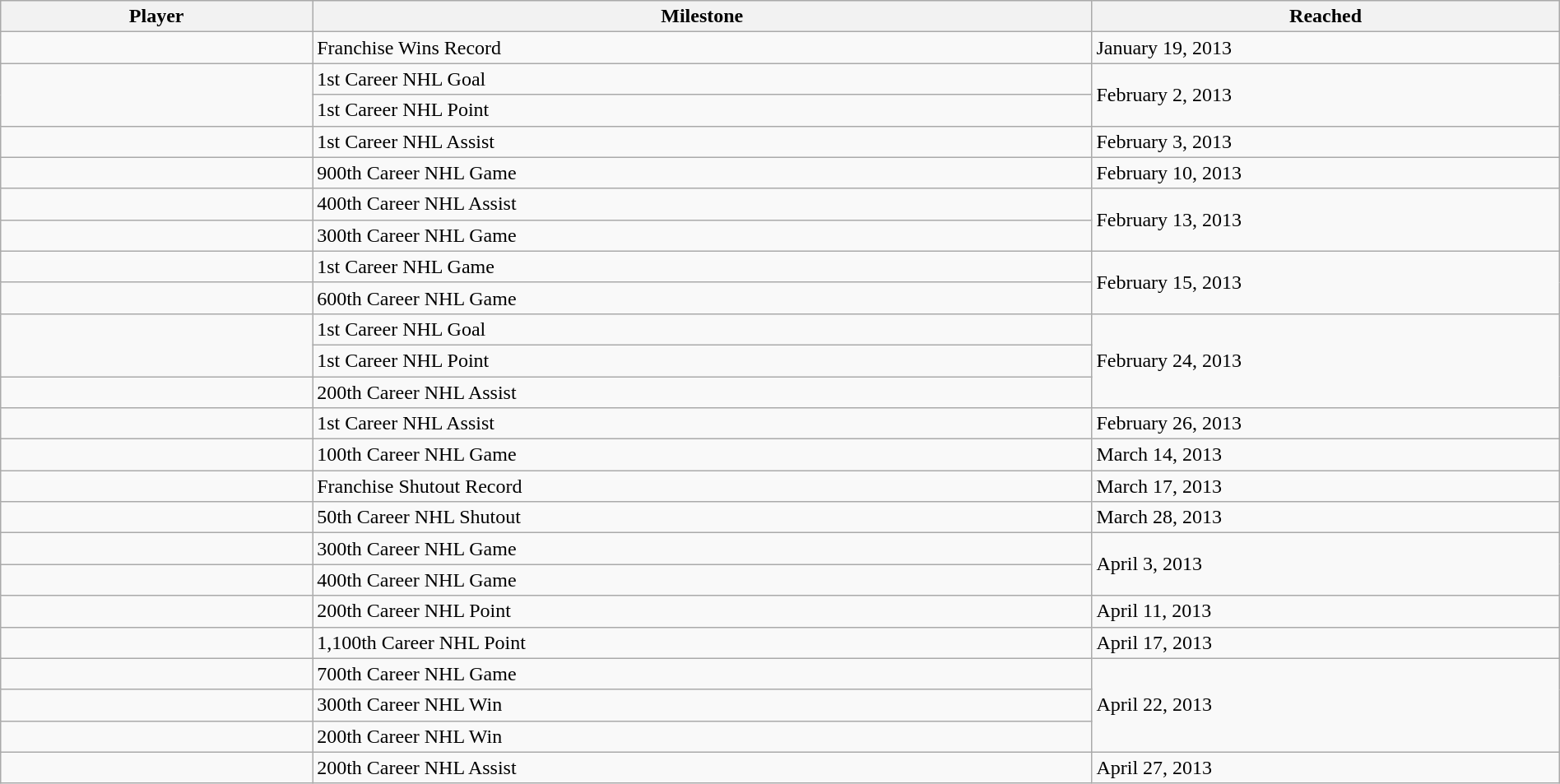<table class="wikitable sortable" style="width:100%;">
<tr align=center>
<th style="width:20%;">Player</th>
<th style="width:50%;">Milestone</th>
<th style="width:30%;" data-sort-type="date">Reached</th>
</tr>
<tr>
<td></td>
<td>Franchise Wins Record</td>
<td>January 19, 2013</td>
</tr>
<tr>
<td rowspan=2></td>
<td>1st Career NHL Goal</td>
<td rowspan=2>February 2, 2013</td>
</tr>
<tr>
<td>1st Career NHL Point</td>
</tr>
<tr>
<td></td>
<td>1st Career NHL Assist</td>
<td>February 3, 2013</td>
</tr>
<tr>
<td></td>
<td>900th Career NHL Game</td>
<td>February 10, 2013</td>
</tr>
<tr>
<td></td>
<td>400th Career NHL Assist</td>
<td rowspan=2>February 13, 2013</td>
</tr>
<tr>
<td></td>
<td>300th Career NHL Game</td>
</tr>
<tr>
<td></td>
<td>1st Career NHL Game</td>
<td rowspan=2>February 15, 2013</td>
</tr>
<tr>
<td></td>
<td>600th Career NHL Game</td>
</tr>
<tr>
<td rowspan=2></td>
<td>1st Career NHL Goal</td>
<td rowspan=3>February 24, 2013</td>
</tr>
<tr>
<td>1st Career NHL Point</td>
</tr>
<tr>
<td></td>
<td style=white-space:nowrap>200th Career NHL Assist</td>
</tr>
<tr>
<td></td>
<td>1st Career NHL Assist</td>
<td>February 26, 2013</td>
</tr>
<tr>
<td></td>
<td>100th Career NHL Game</td>
<td>March 14, 2013</td>
</tr>
<tr>
<td></td>
<td>Franchise Shutout Record</td>
<td>March 17, 2013</td>
</tr>
<tr>
<td></td>
<td>50th Career NHL Shutout</td>
<td>March 28, 2013</td>
</tr>
<tr>
<td></td>
<td>300th Career NHL Game</td>
<td rowspan=2>April 3, 2013</td>
</tr>
<tr>
<td></td>
<td>400th Career NHL Game</td>
</tr>
<tr>
<td></td>
<td>200th Career NHL Point</td>
<td>April 11, 2013</td>
</tr>
<tr>
<td></td>
<td>1,100th Career NHL Point</td>
<td>April 17, 2013</td>
</tr>
<tr>
<td></td>
<td>700th Career NHL Game</td>
<td rowspan=3>April 22, 2013</td>
</tr>
<tr>
<td></td>
<td>300th Career NHL Win</td>
</tr>
<tr>
<td></td>
<td>200th Career NHL Win</td>
</tr>
<tr>
<td></td>
<td>200th Career NHL Assist</td>
<td>April 27, 2013</td>
</tr>
</table>
